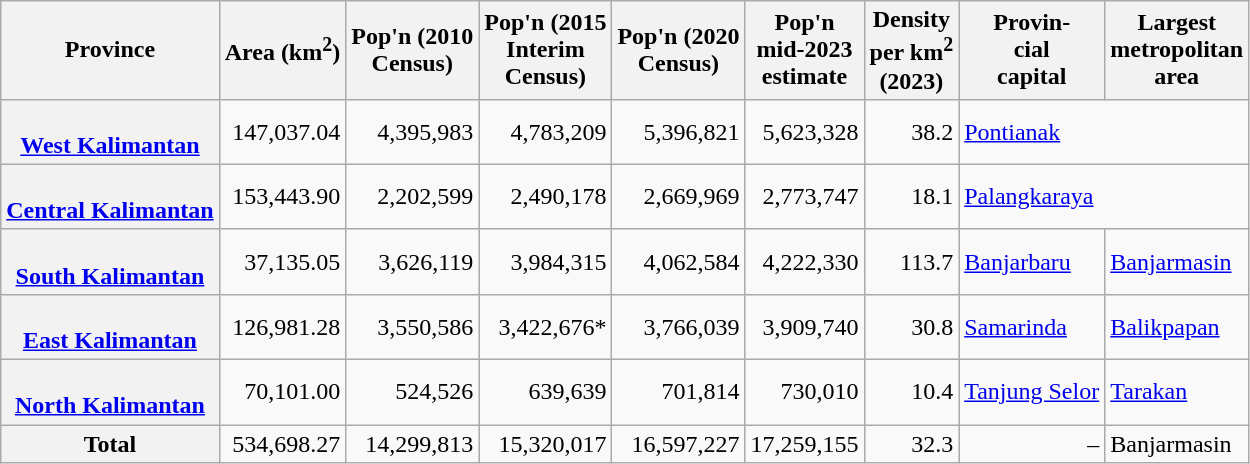<table class="wikitable sortable"; margin:auto;">
<tr>
<th>Province</th>
<th>Area (km<sup>2</sup>)</th>
<th>Pop'n (2010 <br>Census)</th>
<th>Pop'n (2015 <br>Interim<br>Census)</th>
<th>Pop'n (2020 <br>Census)</th>
<th>Pop'n <br>mid-2023 <br>estimate</th>
<th>Density<br> per km<sup>2</sup><br>(2023)</th>
<th>Provin-<br>cial<br>capital</th>
<th>Largest<br>metropolitan<br>area</th>
</tr>
<tr style="text-align:right;">
<th><br><a href='#'>West Kalimantan</a></th>
<td>147,037.04</td>
<td>4,395,983</td>
<td>4,783,209</td>
<td>5,396,821</td>
<td>5,623,328</td>
<td>38.2</td>
<td colspan="2" align="left"><a href='#'>Pontianak</a></td>
</tr>
<tr style="text-align:right;">
<th><br><a href='#'>Central Kalimantan</a></th>
<td>153,443.90</td>
<td>2,202,599</td>
<td>2,490,178</td>
<td>2,669,969</td>
<td>2,773,747</td>
<td>18.1</td>
<td colspan="2" align="left"><a href='#'>Palangkaraya</a></td>
</tr>
<tr style="text-align:right;">
<th><br><a href='#'>South Kalimantan</a></th>
<td>37,135.05</td>
<td>3,626,119</td>
<td>3,984,315</td>
<td>4,062,584</td>
<td>4,222,330</td>
<td>113.7</td>
<td align=left><a href='#'>Banjarbaru</a></td>
<td align=left><a href='#'>Banjarmasin</a></td>
</tr>
<tr style="text-align:right;">
<th><br><a href='#'>East Kalimantan</a></th>
<td>126,981.28</td>
<td>3,550,586</td>
<td>3,422,676*</td>
<td>3,766,039</td>
<td>3,909,740</td>
<td>30.8</td>
<td align=left><a href='#'>Samarinda</a></td>
<td align=left><a href='#'>Balikpapan</a></td>
</tr>
<tr style="text-align:right;">
<th><br><a href='#'>North Kalimantan</a></th>
<td>70,101.00</td>
<td>524,526</td>
<td>639,639</td>
<td>701,814</td>
<td>730,010</td>
<td>10.4</td>
<td align=left><a href='#'>Tanjung Selor</a></td>
<td align=left><a href='#'>Tarakan</a></td>
</tr>
<tr style="text-align:right;">
<th>Total</th>
<td>534,698.27</td>
<td>14,299,813</td>
<td>15,320,017</td>
<td>16,597,227</td>
<td>17,259,155</td>
<td>32.3</td>
<td>–</td>
<td align=left>Banjarmasin</td>
</tr>
</table>
